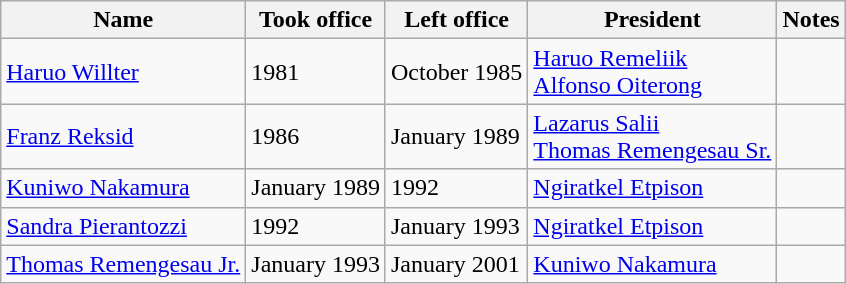<table class="wikitable">
<tr>
<th>Name</th>
<th>Took office</th>
<th>Left office</th>
<th>President</th>
<th>Notes</th>
</tr>
<tr>
<td><a href='#'>Haruo Willter</a></td>
<td>1981</td>
<td>October 1985</td>
<td><a href='#'>Haruo Remeliik</a><br><a href='#'>Alfonso Oiterong</a></td>
<td></td>
</tr>
<tr>
<td><a href='#'>Franz Reksid</a></td>
<td>1986</td>
<td>January 1989</td>
<td><a href='#'>Lazarus Salii</a><br><a href='#'>Thomas Remengesau Sr.</a></td>
<td></td>
</tr>
<tr>
<td><a href='#'>Kuniwo Nakamura</a></td>
<td>January 1989</td>
<td>1992</td>
<td><a href='#'>Ngiratkel Etpison</a></td>
<td></td>
</tr>
<tr>
<td><a href='#'>Sandra Pierantozzi</a></td>
<td>1992</td>
<td>January 1993</td>
<td><a href='#'>Ngiratkel Etpison</a></td>
<td></td>
</tr>
<tr>
<td><a href='#'>Thomas Remengesau Jr.</a></td>
<td>January 1993</td>
<td>January 2001</td>
<td><a href='#'>Kuniwo Nakamura</a></td>
<td></td>
</tr>
</table>
